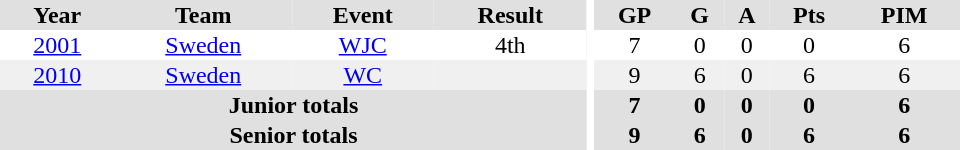<table border="0" cellpadding="1" cellspacing="0" ID="Table3" style="text-align:center; width:40em">
<tr align="center" bgcolor="#e0e0e0">
<th>Year</th>
<th>Team</th>
<th>Event</th>
<th>Result</th>
<th rowspan="99" bgcolor="#ffffff"></th>
<th>GP</th>
<th>G</th>
<th>A</th>
<th>Pts</th>
<th>PIM</th>
</tr>
<tr>
<td><a href='#'>2001</a></td>
<td><a href='#'>Sweden</a></td>
<td><a href='#'>WJC</a></td>
<td>4th</td>
<td>7</td>
<td>0</td>
<td>0</td>
<td>0</td>
<td>6</td>
</tr>
<tr bgcolor="#f0f0f0">
<td><a href='#'>2010</a></td>
<td><a href='#'>Sweden</a></td>
<td><a href='#'>WC</a></td>
<td></td>
<td>9</td>
<td>6</td>
<td>0</td>
<td>6</td>
<td>6</td>
</tr>
<tr bgcolor="#e0e0e0">
<th colspan="4">Junior totals</th>
<th>7</th>
<th>0</th>
<th>0</th>
<th>0</th>
<th>6</th>
</tr>
<tr bgcolor="#e0e0e0">
<th colspan="4">Senior totals</th>
<th>9</th>
<th>6</th>
<th>0</th>
<th>6</th>
<th>6</th>
</tr>
</table>
